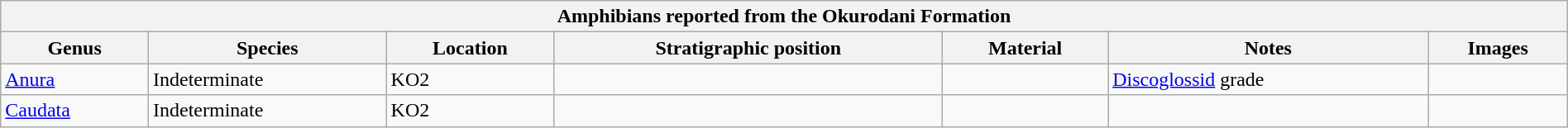<table class="wikitable" align="center" width="100%">
<tr>
<th colspan="7" align="center"><strong>Amphibians reported from the Okurodani Formation</strong></th>
</tr>
<tr>
<th>Genus</th>
<th>Species</th>
<th>Location</th>
<th>Stratigraphic position</th>
<th>Material</th>
<th>Notes</th>
<th>Images</th>
</tr>
<tr>
<td><a href='#'>Anura</a></td>
<td>Indeterminate</td>
<td>KO2</td>
<td></td>
<td></td>
<td><a href='#'>Discoglossid</a> grade</td>
<td></td>
</tr>
<tr>
<td><a href='#'>Caudata</a></td>
<td>Indeterminate</td>
<td>KO2</td>
<td></td>
<td></td>
<td></td>
<td></td>
</tr>
</table>
